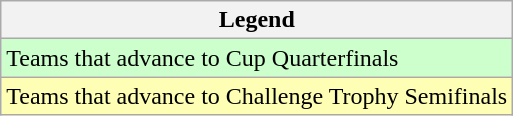<table class="wikitable" style="text-align: center;">
<tr>
<th colspan=2>Legend</th>
</tr>
<tr bgcolor=ccffcc>
<td align=left>Teams that advance to Cup Quarterfinals</td>
</tr>
<tr bgcolor=feffb4>
<td align=left>Teams that advance to Challenge Trophy Semifinals</td>
</tr>
</table>
